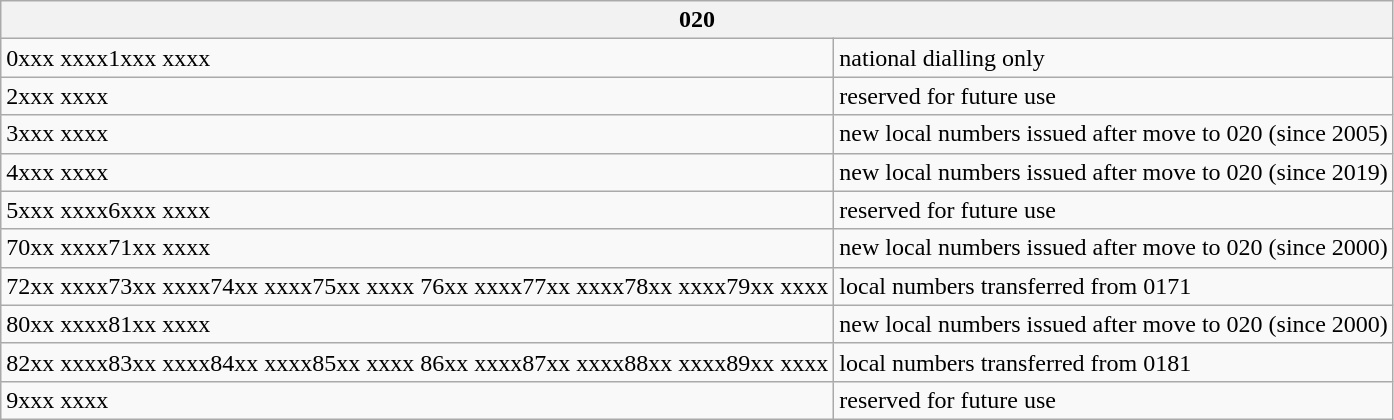<table class="wikitable">
<tr>
<th colspan="2">020</th>
</tr>
<tr>
<td>0xxx xxxx1xxx xxxx</td>
<td>national dialling only</td>
</tr>
<tr>
<td>2xxx xxxx</td>
<td>reserved for future use</td>
</tr>
<tr>
<td>3xxx xxxx</td>
<td>new local numbers issued after move to 020 (since 2005)</td>
</tr>
<tr>
<td>4xxx xxxx</td>
<td>new local numbers issued after move to 020 (since 2019)</td>
</tr>
<tr>
<td>5xxx xxxx6xxx xxxx</td>
<td>reserved for future use</td>
</tr>
<tr>
<td>70xx xxxx71xx xxxx</td>
<td>new local numbers issued after move to 020 (since 2000)</td>
</tr>
<tr>
<td>72xx xxxx73xx xxxx74xx xxxx75xx xxxx 76xx xxxx77xx xxxx78xx xxxx79xx xxxx</td>
<td>local numbers transferred from 0171</td>
</tr>
<tr>
<td>80xx xxxx81xx xxxx</td>
<td>new local numbers issued after move to 020 (since 2000)</td>
</tr>
<tr>
<td>82xx xxxx83xx xxxx84xx xxxx85xx xxxx 86xx xxxx87xx xxxx88xx xxxx89xx xxxx</td>
<td>local numbers transferred from 0181</td>
</tr>
<tr>
<td>9xxx xxxx</td>
<td>reserved for future use</td>
</tr>
</table>
